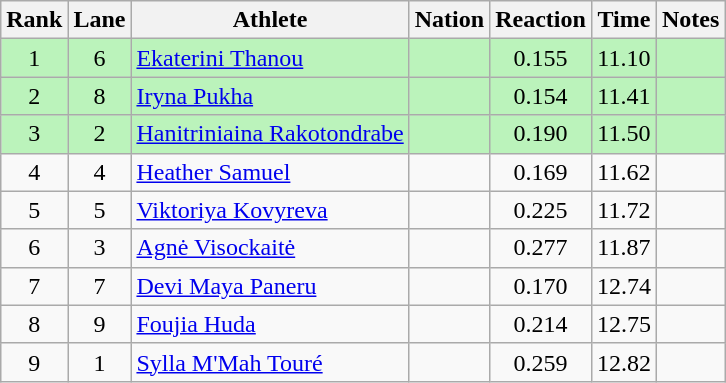<table class="wikitable sortable" style="text-align:center">
<tr>
<th>Rank</th>
<th>Lane</th>
<th>Athlete</th>
<th>Nation</th>
<th>Reaction</th>
<th>Time</th>
<th>Notes</th>
</tr>
<tr bgcolor = "bbf3bb">
<td align="center">1</td>
<td align="center">6</td>
<td align="left"><a href='#'>Ekaterini Thanou</a></td>
<td align="left"></td>
<td align="center">0.155</td>
<td align="center">11.10</td>
<td align="center"></td>
</tr>
<tr bgcolor = "bbf3bb">
<td align="center">2</td>
<td align="center">8</td>
<td align="left"><a href='#'>Iryna Pukha</a></td>
<td align="left"></td>
<td align="center">0.154</td>
<td align="center">11.41</td>
<td align="center"></td>
</tr>
<tr bgcolor = "bbf3bb">
<td align="center">3</td>
<td align="center">2</td>
<td align="left"><a href='#'>Hanitriniaina Rakotondrabe</a></td>
<td align="left"></td>
<td align="center">0.190</td>
<td align="center">11.50</td>
<td align="center"></td>
</tr>
<tr>
<td align="center">4</td>
<td align="center">4</td>
<td align="left"><a href='#'>Heather Samuel</a></td>
<td align="left"></td>
<td align="center">0.169</td>
<td align="center">11.62</td>
<td align="center"></td>
</tr>
<tr>
<td align="center">5</td>
<td align="center">5</td>
<td align="left"><a href='#'>Viktoriya Kovyreva</a></td>
<td align="left"></td>
<td align="center">0.225</td>
<td align="center">11.72</td>
<td align="center"></td>
</tr>
<tr>
<td align="center">6</td>
<td align="center">3</td>
<td align="left"><a href='#'>Agnė Visockaitė</a></td>
<td align="left"></td>
<td align="center">0.277</td>
<td align="center">11.87</td>
<td align="center"></td>
</tr>
<tr>
<td align="center">7</td>
<td align="center">7</td>
<td align="left"><a href='#'>Devi Maya Paneru</a></td>
<td align="left"></td>
<td align="center">0.170</td>
<td align="center">12.74</td>
<td align="center"></td>
</tr>
<tr>
<td align="center">8</td>
<td align="center">9</td>
<td align="left"><a href='#'>Foujia Huda</a></td>
<td align="left"></td>
<td align="center">0.214</td>
<td align="center">12.75</td>
<td align="center"></td>
</tr>
<tr>
<td align="center">9</td>
<td align="center">1</td>
<td align="left"><a href='#'>Sylla M'Mah Touré</a></td>
<td align="left"></td>
<td align="center">0.259</td>
<td align="center">12.82</td>
<td align="center"></td>
</tr>
</table>
